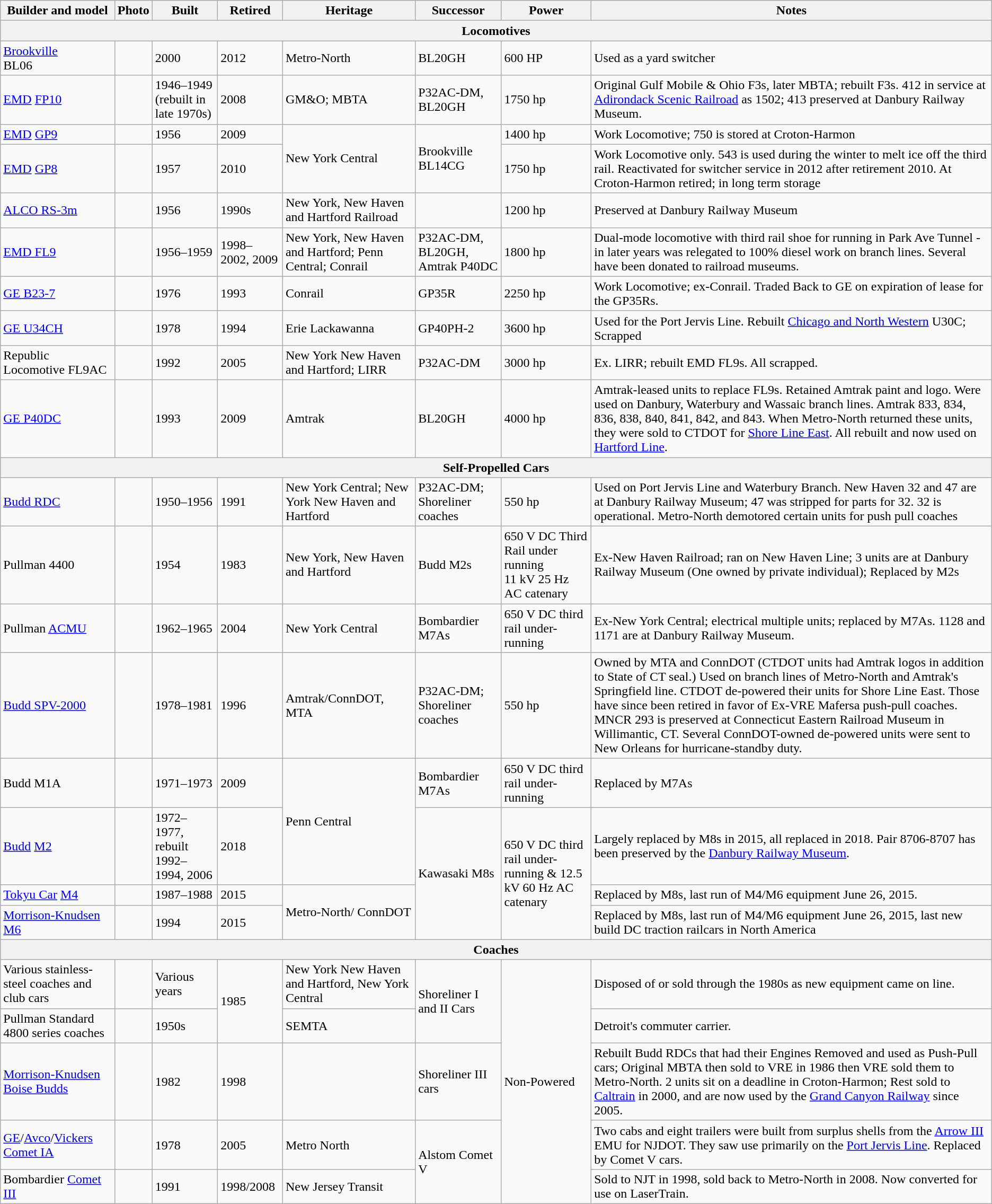<table class="wikitable sortable" |>
<tr>
<th>Builder and model</th>
<th>Photo</th>
<th>Built</th>
<th>Retired</th>
<th>Heritage</th>
<th>Successor</th>
<th>Power</th>
<th>Notes</th>
</tr>
<tr>
<th colspan=8>Locomotives</th>
</tr>
<tr>
<td><a href='#'>Brookville</a><br>BL06</td>
<td></td>
<td>2000</td>
<td>2012</td>
<td>Metro-North</td>
<td>BL20GH</td>
<td>600 HP</td>
<td>Used as a yard switcher</td>
</tr>
<tr>
<td><a href='#'>EMD</a> <a href='#'>FP10</a></td>
<td></td>
<td>1946–1949 (rebuilt in late 1970s)</td>
<td>2008</td>
<td>GM&O; MBTA</td>
<td>P32AC-DM, BL20GH</td>
<td>1750 hp</td>
<td>Original Gulf Mobile & Ohio F3s, later MBTA; rebuilt F3s. 412 in service at <a href='#'>Adirondack Scenic Railroad</a> as 1502; 413 preserved at Danbury Railway Museum.</td>
</tr>
<tr>
<td><a href='#'>EMD</a> <a href='#'>GP9</a></td>
<td></td>
<td>1956</td>
<td>2009</td>
<td rowspan="2">New York Central</td>
<td rowspan="2">Brookville BL14CG</td>
<td>1400 hp</td>
<td>Work Locomotive; 750 is stored at Croton-Harmon</td>
</tr>
<tr>
<td><a href='#'>EMD</a> <a href='#'>GP8</a></td>
<td></td>
<td>1957</td>
<td>2010</td>
<td>1750 hp</td>
<td>Work Locomotive only. 543 is used during the winter to melt ice off the third rail. Reactivated for switcher service in 2012 after retirement 2010. At Croton-Harmon retired; in long term storage</td>
</tr>
<tr>
<td><a href='#'>ALCO RS-3m</a></td>
<td></td>
<td>1956</td>
<td>1990s</td>
<td>New York, New Haven and Hartford Railroad</td>
<td></td>
<td>1200 hp</td>
<td>Preserved at Danbury Railway Museum</td>
</tr>
<tr>
<td><a href='#'>EMD FL9</a></td>
<td></td>
<td>1956–1959</td>
<td>1998–2002, 2009</td>
<td>New York, New Haven and Hartford; Penn Central; Conrail</td>
<td>P32AC-DM, BL20GH, Amtrak P40DC</td>
<td>1800 hp</td>
<td>Dual-mode locomotive with third rail shoe for running in Park Ave Tunnel - in later years was relegated to 100% diesel work on branch lines. Several have been donated to railroad museums.</td>
</tr>
<tr>
<td><a href='#'>GE B23-7</a></td>
<td></td>
<td>1976</td>
<td>1993</td>
<td>Conrail</td>
<td>GP35R</td>
<td>2250 hp</td>
<td>Work Locomotive; ex-Conrail. Traded Back to GE on expiration of lease for the GP35Rs.</td>
</tr>
<tr>
<td><a href='#'>GE U34CH</a></td>
<td></td>
<td>1978</td>
<td>1994</td>
<td>Erie Lackawanna</td>
<td>GP40PH-2</td>
<td>3600 hp</td>
<td>Used for the Port Jervis Line. Rebuilt <a href='#'>Chicago and North Western</a> U30C; Scrapped</td>
</tr>
<tr>
<td>Republic Locomotive FL9AC</td>
<td></td>
<td>1992</td>
<td>2005</td>
<td>New York New Haven and Hartford; LIRR</td>
<td>P32AC-DM</td>
<td>3000 hp</td>
<td>Ex. LIRR; rebuilt EMD FL9s. All scrapped.</td>
</tr>
<tr>
<td><a href='#'>GE P40DC</a></td>
<td></td>
<td>1993</td>
<td>2009</td>
<td>Amtrak</td>
<td>BL20GH</td>
<td>4000 hp</td>
<td>Amtrak-leased units to replace FL9s. Retained Amtrak paint and logo. Were used on Danbury, Waterbury and Wassaic branch lines. Amtrak 833, 834, 836, 838, 840, 841, 842, and 843. When Metro-North returned these units, they were sold to CTDOT for <a href='#'>Shore Line East</a>. All rebuilt and now used on <a href='#'>Hartford Line</a>.</td>
</tr>
<tr>
<th colspan=8>Self-Propelled Cars</th>
</tr>
<tr>
<td><a href='#'>Budd RDC</a></td>
<td></td>
<td>1950–1956</td>
<td>1991</td>
<td>New York Central; New York New Haven and Hartford</td>
<td>P32AC-DM; Shoreliner coaches</td>
<td>550 hp</td>
<td>Used on Port Jervis Line and Waterbury Branch. New Haven 32 and 47 are at Danbury Railway Museum; 47 was stripped for parts for 32. 32 is operational. Metro-North demotored certain units for push pull coaches</td>
</tr>
<tr>
<td>Pullman 4400</td>
<td></td>
<td>1954</td>
<td>1983</td>
<td>New York, New Haven and Hartford</td>
<td>Budd M2s</td>
<td>650 V DC Third Rail under running<br>11 kV 25 Hz AC catenary</td>
<td>Ex-New Haven Railroad; ran on New Haven Line; 3 units are at Danbury Railway Museum (One owned by private individual); Replaced by M2s</td>
</tr>
<tr>
<td>Pullman <a href='#'>ACMU</a></td>
<td></td>
<td>1962–1965</td>
<td>2004</td>
<td>New York Central</td>
<td>Bombardier M7As</td>
<td>650 V DC third rail under-running</td>
<td>Ex-New York Central; electrical multiple units; replaced by M7As. 1128 and 1171 are at Danbury Railway Museum.</td>
</tr>
<tr>
<td><a href='#'>Budd SPV-2000</a></td>
<td></td>
<td>1978–1981</td>
<td>1996</td>
<td>Amtrak/ConnDOT, MTA</td>
<td>P32AC-DM; Shoreliner coaches</td>
<td>550 hp</td>
<td>Owned by MTA and ConnDOT (CTDOT units had Amtrak logos in addition to State of CT seal.) Used on branch lines of Metro-North and Amtrak's Springfield line. CTDOT de-powered their units for Shore Line East. Those have since been retired in favor of Ex-VRE Mafersa push-pull coaches. MNCR 293 is preserved at Connecticut Eastern Railroad Museum in Willimantic, CT. Several ConnDOT-owned de-powered units were sent to New Orleans for hurricane-standby duty.</td>
</tr>
<tr>
<td>Budd M1A</td>
<td></td>
<td>1971–1973</td>
<td>2009</td>
<td rowspan="2">Penn Central</td>
<td>Bombardier M7As</td>
<td>650 V DC third rail under-running</td>
<td>Replaced by M7As</td>
</tr>
<tr>
<td><a href='#'>Budd</a> <a href='#'>M2</a></td>
<td></td>
<td>1972–1977, rebuilt 1992–1994, 2006</td>
<td>2018</td>
<td rowspan="3">Kawasaki M8s</td>
<td rowspan="3">650 V DC third rail under-running & 12.5 kV 60 Hz AC catenary</td>
<td>Largely replaced by M8s in 2015, all replaced in 2018. Pair 8706-8707 has been preserved by the <a href='#'>Danbury Railway Museum</a>.</td>
</tr>
<tr>
<td><a href='#'>Tokyu Car</a> <a href='#'>M4</a></td>
<td></td>
<td>1987–1988</td>
<td>2015</td>
<td rowspan="2">Metro-North/ ConnDOT</td>
<td>Replaced by M8s, last run of M4/M6 equipment June 26, 2015.</td>
</tr>
<tr>
<td><a href='#'>Morrison-Knudsen</a> <a href='#'>M6</a></td>
<td></td>
<td>1994</td>
<td>2015</td>
<td>Replaced by M8s, last run of M4/M6 equipment June 26, 2015, last new build DC traction railcars in North America</td>
</tr>
<tr>
<th colspan=8>Coaches</th>
</tr>
<tr>
<td>Various stainless-steel coaches and club cars</td>
<td></td>
<td>Various years</td>
<td rowspan="2">1985</td>
<td>New York New Haven and Hartford, New York Central</td>
<td rowspan="2">Shoreliner I and II Cars</td>
<td rowspan="5">Non-Powered</td>
<td>Disposed of or sold through the 1980s as new equipment came on line.</td>
</tr>
<tr>
<td>Pullman Standard 4800 series coaches</td>
<td></td>
<td>1950s</td>
<td>SEMTA</td>
<td>Detroit's commuter carrier.</td>
</tr>
<tr>
<td><a href='#'>Morrison-Knudsen</a> <a href='#'>Boise Budds</a></td>
<td></td>
<td>1982</td>
<td>1998</td>
<td></td>
<td>Shoreliner III cars</td>
<td>Rebuilt Budd RDCs that had their Engines Removed and used as Push-Pull cars; Original MBTA then sold to VRE in 1986 then VRE sold them to Metro-North. 2 units sit on a deadline in Croton-Harmon; Rest sold to <a href='#'>Caltrain</a> in 2000, and are now used by the <a href='#'>Grand Canyon Railway</a> since 2005.</td>
</tr>
<tr>
<td><a href='#'>GE</a>/<a href='#'>Avco</a>/<a href='#'>Vickers</a> <a href='#'>Comet IA</a></td>
<td></td>
<td>1978</td>
<td>2005</td>
<td>Metro North</td>
<td rowspan="2">Alstom Comet V</td>
<td>Two cabs and eight trailers were built from surplus shells from the <a href='#'>Arrow III</a> EMU for NJDOT. They saw use primarily on the <a href='#'>Port Jervis Line</a>. Replaced by Comet V cars.</td>
</tr>
<tr>
<td>Bombardier <a href='#'>Comet III</a></td>
<td></td>
<td>1991</td>
<td>1998/2008</td>
<td>New Jersey Transit</td>
<td>Sold to NJT in 1998, sold back to Metro-North in 2008. Now converted for use on LaserTrain.</td>
</tr>
</table>
